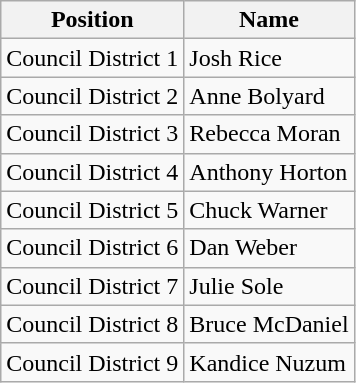<table class="wikitable">
<tr>
<th>Position</th>
<th>Name</th>
</tr>
<tr>
<td>Council District 1</td>
<td>Josh Rice</td>
</tr>
<tr>
<td>Council District 2</td>
<td>Anne Bolyard</td>
</tr>
<tr>
<td>Council District 3</td>
<td>Rebecca Moran</td>
</tr>
<tr>
<td>Council District 4</td>
<td>Anthony Horton</td>
</tr>
<tr>
<td>Council District 5</td>
<td>Chuck Warner</td>
</tr>
<tr>
<td>Council District 6</td>
<td>Dan Weber</td>
</tr>
<tr>
<td>Council District 7</td>
<td>Julie Sole</td>
</tr>
<tr>
<td>Council District 8</td>
<td>Bruce McDaniel</td>
</tr>
<tr>
<td>Council District 9</td>
<td>Kandice Nuzum</td>
</tr>
</table>
